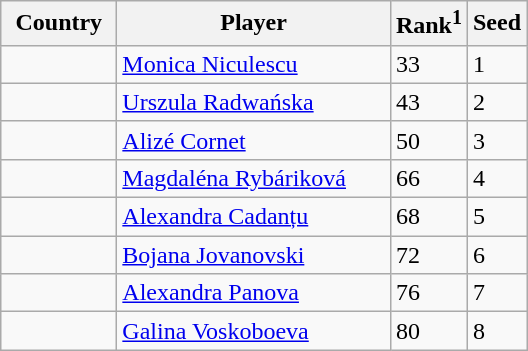<table class="sortable wikitable">
<tr>
<th width="70">Country</th>
<th width="175">Player</th>
<th>Rank<sup>1</sup></th>
<th>Seed</th>
</tr>
<tr>
<td></td>
<td><a href='#'>Monica Niculescu</a></td>
<td>33</td>
<td>1</td>
</tr>
<tr>
<td></td>
<td><a href='#'>Urszula Radwańska</a></td>
<td>43</td>
<td>2</td>
</tr>
<tr>
<td></td>
<td><a href='#'>Alizé Cornet</a></td>
<td>50</td>
<td>3</td>
</tr>
<tr>
<td></td>
<td><a href='#'>Magdaléna Rybáriková</a></td>
<td>66</td>
<td>4</td>
</tr>
<tr>
<td></td>
<td><a href='#'>Alexandra Cadanțu</a></td>
<td>68</td>
<td>5</td>
</tr>
<tr>
<td></td>
<td><a href='#'>Bojana Jovanovski</a></td>
<td>72</td>
<td>6</td>
</tr>
<tr>
<td></td>
<td><a href='#'>Alexandra Panova</a></td>
<td>76</td>
<td>7</td>
</tr>
<tr>
<td></td>
<td><a href='#'>Galina Voskoboeva</a></td>
<td>80</td>
<td>8</td>
</tr>
</table>
